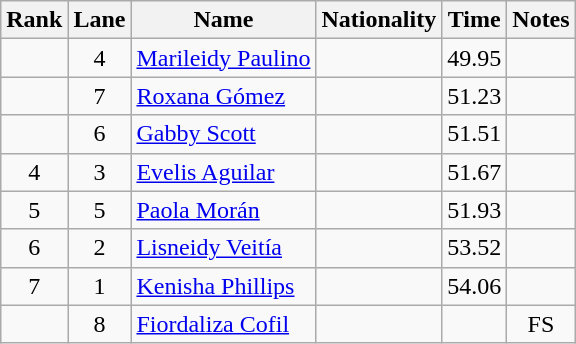<table class="wikitable sortable" style="text-align:center">
<tr>
<th>Rank</th>
<th>Lane</th>
<th>Name</th>
<th>Nationality</th>
<th>Time</th>
<th>Notes</th>
</tr>
<tr>
<td></td>
<td>4</td>
<td align=left><a href='#'>Marileidy Paulino</a></td>
<td align=left></td>
<td>49.95</td>
<td><strong></strong></td>
</tr>
<tr>
<td></td>
<td>7</td>
<td align=left><a href='#'>Roxana Gómez</a></td>
<td align=left></td>
<td>51.23</td>
<td></td>
</tr>
<tr>
<td></td>
<td>6</td>
<td align=left><a href='#'>Gabby Scott</a></td>
<td align=left></td>
<td>51.51</td>
<td></td>
</tr>
<tr>
<td>4</td>
<td>3</td>
<td align=left><a href='#'>Evelis Aguilar</a></td>
<td align=left></td>
<td>51.67</td>
<td></td>
</tr>
<tr>
<td>5</td>
<td>5</td>
<td align=left><a href='#'>Paola Morán</a></td>
<td align=left></td>
<td>51.93</td>
<td></td>
</tr>
<tr>
<td>6</td>
<td>2</td>
<td align=left><a href='#'>Lisneidy Veitía</a></td>
<td align=left></td>
<td>53.52</td>
<td></td>
</tr>
<tr>
<td>7</td>
<td>1</td>
<td align=left><a href='#'>Kenisha Phillips</a></td>
<td align=left></td>
<td>54.06</td>
<td></td>
</tr>
<tr>
<td></td>
<td>8</td>
<td align=left><a href='#'>Fiordaliza Cofil</a></td>
<td align=left></td>
<td></td>
<td>FS</td>
</tr>
</table>
